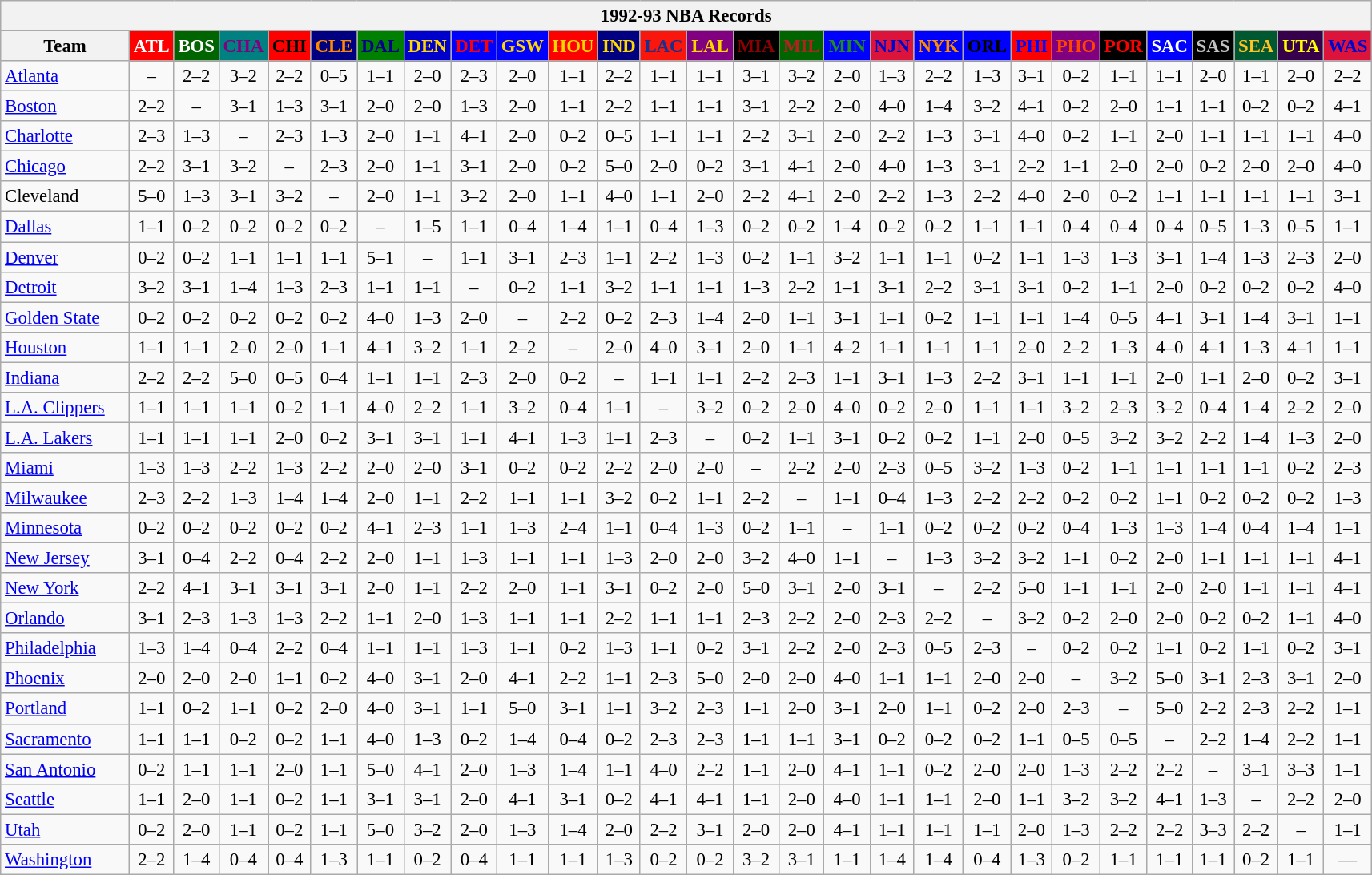<table class="wikitable" style="font-size:95%; text-align:center;">
<tr>
<th colspan=28>1992-93 NBA Records</th>
</tr>
<tr>
<th width=100>Team</th>
<th style="background:#FF0000;color:#FFFFFF;width=35">ATL</th>
<th style="background:#006400;color:#FFFFFF;width=35">BOS</th>
<th style="background:#008080;color:#800080;width=35">CHA</th>
<th style="background:#FF0000;color:#000000;width=35">CHI</th>
<th style="background:#000080;color:#FF8C00;width=35">CLE</th>
<th style="background:#008000;color:#00008B;width=35">DAL</th>
<th style="background:#0000CD;color:#FFD700;width=35">DEN</th>
<th style="background:#0000FF;color:#FF0000;width=35">DET</th>
<th style="background:#0000FF;color:#FFD700;width=35">GSW</th>
<th style="background:#FF0000;color:#FFD700;width=35">HOU</th>
<th style="background:#000080;color:#FFD700;width=35">IND</th>
<th style="background:#F9160D;color:#1A2E8B;width=35">LAC</th>
<th style="background:#800080;color:#FFD700;width=35">LAL</th>
<th style="background:#000000;color:#8B0000;width=35">MIA</th>
<th style="background:#006400;color:#B22222;width=35">MIL</th>
<th style="background:#0000FF;color:#228B22;width=35">MIN</th>
<th style="background:#DC143C;color:#0000CD;width=35">NJN</th>
<th style="background:#0000FF;color:#FF8C00;width=35">NYK</th>
<th style="background:#0000FF;color:#000000;width=35">ORL</th>
<th style="background:#FF0000;color:#0000FF;width=35">PHI</th>
<th style="background:#800080;color:#FF4500;width=35">PHO</th>
<th style="background:#000000;color:#FF0000;width=35">POR</th>
<th style="background:#0000FF;color:#FFFFFF;width=35">SAC</th>
<th style="background:#000000;color:#C0C0C0;width=35">SAS</th>
<th style="background:#005831;color:#FFC322;width=35">SEA</th>
<th style="background:#36004A;color:#FFFF00;width=35">UTA</th>
<th style="background:#DC143C;color:#0000CD;width=35">WAS</th>
</tr>
<tr>
<td style="text-align:left;"><a href='#'>Atlanta</a></td>
<td>–</td>
<td>2–2</td>
<td>3–2</td>
<td>2–2</td>
<td>0–5</td>
<td>1–1</td>
<td>2–0</td>
<td>2–3</td>
<td>2–0</td>
<td>1–1</td>
<td>2–2</td>
<td>1–1</td>
<td>1–1</td>
<td>3–1</td>
<td>3–2</td>
<td>2–0</td>
<td>1–3</td>
<td>2–2</td>
<td>1–3</td>
<td>3–1</td>
<td>0–2</td>
<td>1–1</td>
<td>1–1</td>
<td>2–0</td>
<td>1–1</td>
<td>2–0</td>
<td>2–2</td>
</tr>
<tr>
<td style="text-align:left;"><a href='#'>Boston</a></td>
<td>2–2</td>
<td>–</td>
<td>3–1</td>
<td>1–3</td>
<td>3–1</td>
<td>2–0</td>
<td>2–0</td>
<td>1–3</td>
<td>2–0</td>
<td>1–1</td>
<td>2–2</td>
<td>1–1</td>
<td>1–1</td>
<td>3–1</td>
<td>2–2</td>
<td>2–0</td>
<td>4–0</td>
<td>1–4</td>
<td>3–2</td>
<td>4–1</td>
<td>0–2</td>
<td>2–0</td>
<td>1–1</td>
<td>1–1</td>
<td>0–2</td>
<td>0–2</td>
<td>4–1</td>
</tr>
<tr>
<td style="text-align:left;"><a href='#'>Charlotte</a></td>
<td>2–3</td>
<td>1–3</td>
<td>–</td>
<td>2–3</td>
<td>1–3</td>
<td>2–0</td>
<td>1–1</td>
<td>4–1</td>
<td>2–0</td>
<td>0–2</td>
<td>0–5</td>
<td>1–1</td>
<td>1–1</td>
<td>2–2</td>
<td>3–1</td>
<td>2–0</td>
<td>2–2</td>
<td>1–3</td>
<td>3–1</td>
<td>4–0</td>
<td>0–2</td>
<td>1–1</td>
<td>2–0</td>
<td>1–1</td>
<td>1–1</td>
<td>1–1</td>
<td>4–0</td>
</tr>
<tr>
<td style="text-align:left;"><a href='#'>Chicago</a></td>
<td>2–2</td>
<td>3–1</td>
<td>3–2</td>
<td>–</td>
<td>2–3</td>
<td>2–0</td>
<td>1–1</td>
<td>3–1</td>
<td>2–0</td>
<td>0–2</td>
<td>5–0</td>
<td>2–0</td>
<td>0–2</td>
<td>3–1</td>
<td>4–1</td>
<td>2–0</td>
<td>4–0</td>
<td>1–3</td>
<td>3–1</td>
<td>2–2</td>
<td>1–1</td>
<td>2–0</td>
<td>2–0</td>
<td>0–2</td>
<td>2–0</td>
<td>2–0</td>
<td>4–0</td>
</tr>
<tr>
<td style="text-align:left;">Cleveland</td>
<td>5–0</td>
<td>1–3</td>
<td>3–1</td>
<td>3–2</td>
<td>–</td>
<td>2–0</td>
<td>1–1</td>
<td>3–2</td>
<td>2–0</td>
<td>1–1</td>
<td>4–0</td>
<td>1–1</td>
<td>2–0</td>
<td>2–2</td>
<td>4–1</td>
<td>2–0</td>
<td>2–2</td>
<td>1–3</td>
<td>2–2</td>
<td>4–0</td>
<td>2–0</td>
<td>0–2</td>
<td>1–1</td>
<td>1–1</td>
<td>1–1</td>
<td>1–1</td>
<td>3–1</td>
</tr>
<tr>
<td style="text-align:left;"><a href='#'>Dallas</a></td>
<td>1–1</td>
<td>0–2</td>
<td>0–2</td>
<td>0–2</td>
<td>0–2</td>
<td>–</td>
<td>1–5</td>
<td>1–1</td>
<td>0–4</td>
<td>1–4</td>
<td>1–1</td>
<td>0–4</td>
<td>1–3</td>
<td>0–2</td>
<td>0–2</td>
<td>1–4</td>
<td>0–2</td>
<td>0–2</td>
<td>1–1</td>
<td>1–1</td>
<td>0–4</td>
<td>0–4</td>
<td>0–4</td>
<td>0–5</td>
<td>1–3</td>
<td>0–5</td>
<td>1–1</td>
</tr>
<tr>
<td style="text-align:left;"><a href='#'>Denver</a></td>
<td>0–2</td>
<td>0–2</td>
<td>1–1</td>
<td>1–1</td>
<td>1–1</td>
<td>5–1</td>
<td>–</td>
<td>1–1</td>
<td>3–1</td>
<td>2–3</td>
<td>1–1</td>
<td>2–2</td>
<td>1–3</td>
<td>0–2</td>
<td>1–1</td>
<td>3–2</td>
<td>1–1</td>
<td>1–1</td>
<td>0–2</td>
<td>1–1</td>
<td>1–3</td>
<td>1–3</td>
<td>3–1</td>
<td>1–4</td>
<td>1–3</td>
<td>2–3</td>
<td>2–0</td>
</tr>
<tr>
<td style="text-align:left;"><a href='#'>Detroit</a></td>
<td>3–2</td>
<td>3–1</td>
<td>1–4</td>
<td>1–3</td>
<td>2–3</td>
<td>1–1</td>
<td>1–1</td>
<td>–</td>
<td>0–2</td>
<td>1–1</td>
<td>3–2</td>
<td>1–1</td>
<td>1–1</td>
<td>1–3</td>
<td>2–2</td>
<td>1–1</td>
<td>3–1</td>
<td>2–2</td>
<td>3–1</td>
<td>3–1</td>
<td>0–2</td>
<td>1–1</td>
<td>2–0</td>
<td>0–2</td>
<td>0–2</td>
<td>0–2</td>
<td>4–0</td>
</tr>
<tr>
<td style="text-align:left;"><a href='#'>Golden State</a></td>
<td>0–2</td>
<td>0–2</td>
<td>0–2</td>
<td>0–2</td>
<td>0–2</td>
<td>4–0</td>
<td>1–3</td>
<td>2–0</td>
<td>–</td>
<td>2–2</td>
<td>0–2</td>
<td>2–3</td>
<td>1–4</td>
<td>2–0</td>
<td>1–1</td>
<td>3–1</td>
<td>1–1</td>
<td>0–2</td>
<td>1–1</td>
<td>1–1</td>
<td>1–4</td>
<td>0–5</td>
<td>4–1</td>
<td>3–1</td>
<td>1–4</td>
<td>3–1</td>
<td>1–1</td>
</tr>
<tr>
<td style="text-align:left;"><a href='#'>Houston</a></td>
<td>1–1</td>
<td>1–1</td>
<td>2–0</td>
<td>2–0</td>
<td>1–1</td>
<td>4–1</td>
<td>3–2</td>
<td>1–1</td>
<td>2–2</td>
<td>–</td>
<td>2–0</td>
<td>4–0</td>
<td>3–1</td>
<td>2–0</td>
<td>1–1</td>
<td>4–2</td>
<td>1–1</td>
<td>1–1</td>
<td>1–1</td>
<td>2–0</td>
<td>2–2</td>
<td>1–3</td>
<td>4–0</td>
<td>4–1</td>
<td>1–3</td>
<td>4–1</td>
<td>1–1</td>
</tr>
<tr>
<td style="text-align:left;"><a href='#'>Indiana</a></td>
<td>2–2</td>
<td>2–2</td>
<td>5–0</td>
<td>0–5</td>
<td>0–4</td>
<td>1–1</td>
<td>1–1</td>
<td>2–3</td>
<td>2–0</td>
<td>0–2</td>
<td>–</td>
<td>1–1</td>
<td>1–1</td>
<td>2–2</td>
<td>2–3</td>
<td>1–1</td>
<td>3–1</td>
<td>1–3</td>
<td>2–2</td>
<td>3–1</td>
<td>1–1</td>
<td>1–1</td>
<td>2–0</td>
<td>1–1</td>
<td>2–0</td>
<td>0–2</td>
<td>3–1</td>
</tr>
<tr>
<td style="text-align:left;"><a href='#'>L.A. Clippers</a></td>
<td>1–1</td>
<td>1–1</td>
<td>1–1</td>
<td>0–2</td>
<td>1–1</td>
<td>4–0</td>
<td>2–2</td>
<td>1–1</td>
<td>3–2</td>
<td>0–4</td>
<td>1–1</td>
<td>–</td>
<td>3–2</td>
<td>0–2</td>
<td>2–0</td>
<td>4–0</td>
<td>0–2</td>
<td>2–0</td>
<td>1–1</td>
<td>1–1</td>
<td>3–2</td>
<td>2–3</td>
<td>3–2</td>
<td>0–4</td>
<td>1–4</td>
<td>2–2</td>
<td>2–0</td>
</tr>
<tr>
<td style="text-align:left;"><a href='#'>L.A. Lakers</a></td>
<td>1–1</td>
<td>1–1</td>
<td>1–1</td>
<td>2–0</td>
<td>0–2</td>
<td>3–1</td>
<td>3–1</td>
<td>1–1</td>
<td>4–1</td>
<td>1–3</td>
<td>1–1</td>
<td>2–3</td>
<td>–</td>
<td>0–2</td>
<td>1–1</td>
<td>3–1</td>
<td>0–2</td>
<td>0–2</td>
<td>1–1</td>
<td>2–0</td>
<td>0–5</td>
<td>3–2</td>
<td>3–2</td>
<td>2–2</td>
<td>1–4</td>
<td>1–3</td>
<td>2–0</td>
</tr>
<tr>
<td style="text-align:left;"><a href='#'>Miami</a></td>
<td>1–3</td>
<td>1–3</td>
<td>2–2</td>
<td>1–3</td>
<td>2–2</td>
<td>2–0</td>
<td>2–0</td>
<td>3–1</td>
<td>0–2</td>
<td>0–2</td>
<td>2–2</td>
<td>2–0</td>
<td>2–0</td>
<td>–</td>
<td>2–2</td>
<td>2–0</td>
<td>2–3</td>
<td>0–5</td>
<td>3–2</td>
<td>1–3</td>
<td>0–2</td>
<td>1–1</td>
<td>1–1</td>
<td>1–1</td>
<td>1–1</td>
<td>0–2</td>
<td>2–3</td>
</tr>
<tr>
<td style="text-align:left;"><a href='#'>Milwaukee</a></td>
<td>2–3</td>
<td>2–2</td>
<td>1–3</td>
<td>1–4</td>
<td>1–4</td>
<td>2–0</td>
<td>1–1</td>
<td>2–2</td>
<td>1–1</td>
<td>1–1</td>
<td>3–2</td>
<td>0–2</td>
<td>1–1</td>
<td>2–2</td>
<td>–</td>
<td>1–1</td>
<td>0–4</td>
<td>1–3</td>
<td>2–2</td>
<td>2–2</td>
<td>0–2</td>
<td>0–2</td>
<td>1–1</td>
<td>0–2</td>
<td>0–2</td>
<td>0–2</td>
<td>1–3</td>
</tr>
<tr>
<td style="text-align:left;"><a href='#'>Minnesota</a></td>
<td>0–2</td>
<td>0–2</td>
<td>0–2</td>
<td>0–2</td>
<td>0–2</td>
<td>4–1</td>
<td>2–3</td>
<td>1–1</td>
<td>1–3</td>
<td>2–4</td>
<td>1–1</td>
<td>0–4</td>
<td>1–3</td>
<td>0–2</td>
<td>1–1</td>
<td>–</td>
<td>1–1</td>
<td>0–2</td>
<td>0–2</td>
<td>0–2</td>
<td>0–4</td>
<td>1–3</td>
<td>1–3</td>
<td>1–4</td>
<td>0–4</td>
<td>1–4</td>
<td>1–1</td>
</tr>
<tr>
<td style="text-align:left;"><a href='#'>New Jersey</a></td>
<td>3–1</td>
<td>0–4</td>
<td>2–2</td>
<td>0–4</td>
<td>2–2</td>
<td>2–0</td>
<td>1–1</td>
<td>1–3</td>
<td>1–1</td>
<td>1–1</td>
<td>1–3</td>
<td>2–0</td>
<td>2–0</td>
<td>3–2</td>
<td>4–0</td>
<td>1–1</td>
<td>–</td>
<td>1–3</td>
<td>3–2</td>
<td>3–2</td>
<td>1–1</td>
<td>0–2</td>
<td>2–0</td>
<td>1–1</td>
<td>1–1</td>
<td>1–1</td>
<td>4–1</td>
</tr>
<tr>
<td style="text-align:left;"><a href='#'>New York</a></td>
<td>2–2</td>
<td>4–1</td>
<td>3–1</td>
<td>3–1</td>
<td>3–1</td>
<td>2–0</td>
<td>1–1</td>
<td>2–2</td>
<td>2–0</td>
<td>1–1</td>
<td>3–1</td>
<td>0–2</td>
<td>2–0</td>
<td>5–0</td>
<td>3–1</td>
<td>2–0</td>
<td>3–1</td>
<td>–</td>
<td>2–2</td>
<td>5–0</td>
<td>1–1</td>
<td>1–1</td>
<td>2–0</td>
<td>2–0</td>
<td>1–1</td>
<td>1–1</td>
<td>4–1</td>
</tr>
<tr>
<td style="text-align:left;"><a href='#'>Orlando</a></td>
<td>3–1</td>
<td>2–3</td>
<td>1–3</td>
<td>1–3</td>
<td>2–2</td>
<td>1–1</td>
<td>2–0</td>
<td>1–3</td>
<td>1–1</td>
<td>1–1</td>
<td>2–2</td>
<td>1–1</td>
<td>1–1</td>
<td>2–3</td>
<td>2–2</td>
<td>2–0</td>
<td>2–3</td>
<td>2–2</td>
<td>–</td>
<td>3–2</td>
<td>0–2</td>
<td>2–0</td>
<td>2–0</td>
<td>0–2</td>
<td>0–2</td>
<td>1–1</td>
<td>4–0</td>
</tr>
<tr>
<td style="text-align:left;"><a href='#'>Philadelphia</a></td>
<td>1–3</td>
<td>1–4</td>
<td>0–4</td>
<td>2–2</td>
<td>0–4</td>
<td>1–1</td>
<td>1–1</td>
<td>1–3</td>
<td>1–1</td>
<td>0–2</td>
<td>1–3</td>
<td>1–1</td>
<td>0–2</td>
<td>3–1</td>
<td>2–2</td>
<td>2–0</td>
<td>2–3</td>
<td>0–5</td>
<td>2–3</td>
<td>–</td>
<td>0–2</td>
<td>0–2</td>
<td>1–1</td>
<td>0–2</td>
<td>1–1</td>
<td>0–2</td>
<td>3–1</td>
</tr>
<tr>
<td style="text-align:left;"><a href='#'>Phoenix</a></td>
<td>2–0</td>
<td>2–0</td>
<td>2–0</td>
<td>1–1</td>
<td>0–2</td>
<td>4–0</td>
<td>3–1</td>
<td>2–0</td>
<td>4–1</td>
<td>2–2</td>
<td>1–1</td>
<td>2–3</td>
<td>5–0</td>
<td>2–0</td>
<td>2–0</td>
<td>4–0</td>
<td>1–1</td>
<td>1–1</td>
<td>2–0</td>
<td>2–0</td>
<td>–</td>
<td>3–2</td>
<td>5–0</td>
<td>3–1</td>
<td>2–3</td>
<td>3–1</td>
<td>2–0</td>
</tr>
<tr>
<td style="text-align:left;"><a href='#'>Portland</a></td>
<td>1–1</td>
<td>0–2</td>
<td>1–1</td>
<td>0–2</td>
<td>2–0</td>
<td>4–0</td>
<td>3–1</td>
<td>1–1</td>
<td>5–0</td>
<td>3–1</td>
<td>1–1</td>
<td>3–2</td>
<td>2–3</td>
<td>1–1</td>
<td>2–0</td>
<td>3–1</td>
<td>2–0</td>
<td>1–1</td>
<td>0–2</td>
<td>2–0</td>
<td>2–3</td>
<td>–</td>
<td>5–0</td>
<td>2–2</td>
<td>2–3</td>
<td>2–2</td>
<td>1–1</td>
</tr>
<tr>
<td style="text-align:left;"><a href='#'>Sacramento</a></td>
<td>1–1</td>
<td>1–1</td>
<td>0–2</td>
<td>0–2</td>
<td>1–1</td>
<td>4–0</td>
<td>1–3</td>
<td>0–2</td>
<td>1–4</td>
<td>0–4</td>
<td>0–2</td>
<td>2–3</td>
<td>2–3</td>
<td>1–1</td>
<td>1–1</td>
<td>3–1</td>
<td>0–2</td>
<td>0–2</td>
<td>0–2</td>
<td>1–1</td>
<td>0–5</td>
<td>0–5</td>
<td>–</td>
<td>2–2</td>
<td>1–4</td>
<td>2–2</td>
<td>1–1</td>
</tr>
<tr>
<td style="text-align:left;"><a href='#'>San Antonio</a></td>
<td>0–2</td>
<td>1–1</td>
<td>1–1</td>
<td>2–0</td>
<td>1–1</td>
<td>5–0</td>
<td>4–1</td>
<td>2–0</td>
<td>1–3</td>
<td>1–4</td>
<td>1–1</td>
<td>4–0</td>
<td>2–2</td>
<td>1–1</td>
<td>2–0</td>
<td>4–1</td>
<td>1–1</td>
<td>0–2</td>
<td>2–0</td>
<td>2–0</td>
<td>1–3</td>
<td>2–2</td>
<td>2–2</td>
<td>–</td>
<td>3–1</td>
<td>3–3</td>
<td>1–1</td>
</tr>
<tr>
<td style="text-align:left;"><a href='#'>Seattle</a></td>
<td>1–1</td>
<td>2–0</td>
<td>1–1</td>
<td>0–2</td>
<td>1–1</td>
<td>3–1</td>
<td>3–1</td>
<td>2–0</td>
<td>4–1</td>
<td>3–1</td>
<td>0–2</td>
<td>4–1</td>
<td>4–1</td>
<td>1–1</td>
<td>2–0</td>
<td>4–0</td>
<td>1–1</td>
<td>1–1</td>
<td>2–0</td>
<td>1–1</td>
<td>3–2</td>
<td>3–2</td>
<td>4–1</td>
<td>1–3</td>
<td>–</td>
<td>2–2</td>
<td>2–0</td>
</tr>
<tr>
<td style="text-align:left;"><a href='#'>Utah</a></td>
<td>0–2</td>
<td>2–0</td>
<td>1–1</td>
<td>0–2</td>
<td>1–1</td>
<td>5–0</td>
<td>3–2</td>
<td>2–0</td>
<td>1–3</td>
<td>1–4</td>
<td>2–0</td>
<td>2–2</td>
<td>3–1</td>
<td>2–0</td>
<td>2–0</td>
<td>4–1</td>
<td>1–1</td>
<td>1–1</td>
<td>1–1</td>
<td>2–0</td>
<td>1–3</td>
<td>2–2</td>
<td>2–2</td>
<td>3–3</td>
<td>2–2</td>
<td>–</td>
<td>1–1</td>
</tr>
<tr>
<td style="text-align:left;"><a href='#'>Washington</a></td>
<td>2–2</td>
<td>1–4</td>
<td>0–4</td>
<td>0–4</td>
<td>1–3</td>
<td>1–1</td>
<td>0–2</td>
<td>0–4</td>
<td>1–1</td>
<td>1–1</td>
<td>1–3</td>
<td>0–2</td>
<td>0–2</td>
<td>3–2</td>
<td>3–1</td>
<td>1–1</td>
<td>1–4</td>
<td>1–4</td>
<td>0–4</td>
<td>1–3</td>
<td>0–2</td>
<td>1–1</td>
<td>1–1</td>
<td>1–1</td>
<td>0–2</td>
<td>1–1</td>
<td>—</td>
</tr>
</table>
